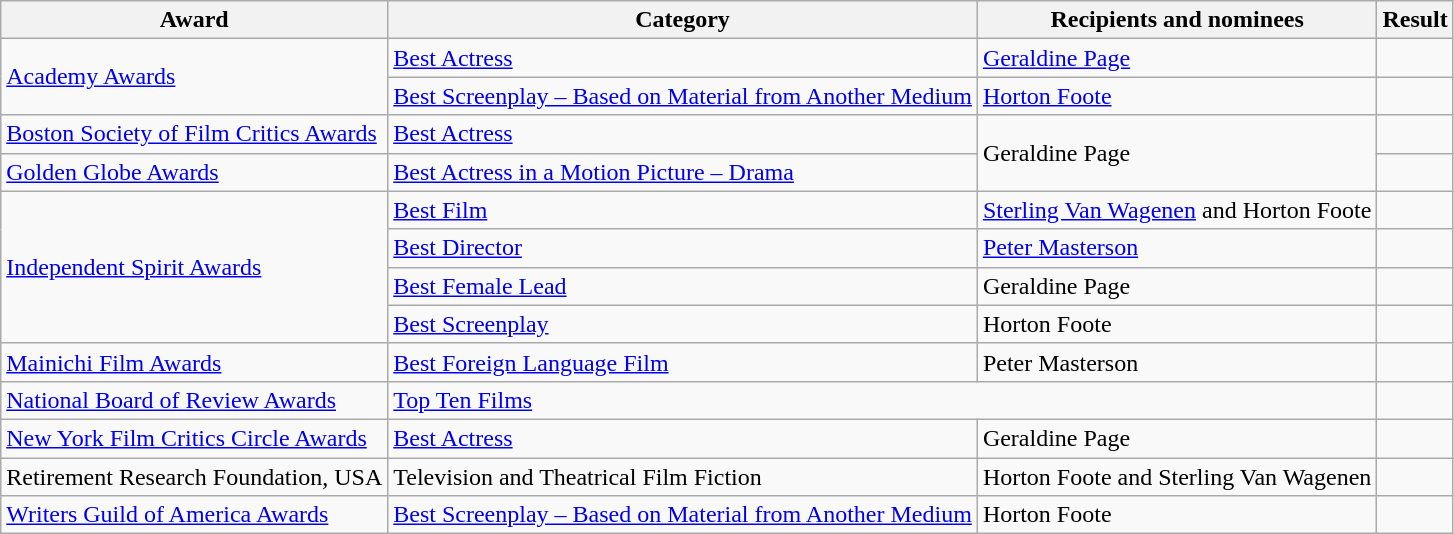<table class="wikitable plainrowheaders">
<tr>
<th scope="col">Award</th>
<th scope="col">Category</th>
<th scope="col">Recipients and nominees</th>
<th scope="col">Result</th>
</tr>
<tr>
<td rowspan="2"><a href='#'>Academy Awards</a></td>
<td><a href='#'>Best Actress</a></td>
<td><a href='#'>Geraldine Page</a></td>
<td></td>
</tr>
<tr>
<td><a href='#'>Best Screenplay – Based on Material from Another Medium</a></td>
<td><a href='#'>Horton Foote</a></td>
<td></td>
</tr>
<tr>
<td><a href='#'>Boston Society of Film Critics Awards</a></td>
<td><a href='#'>Best Actress</a></td>
<td rowspan="2">Geraldine Page</td>
<td></td>
</tr>
<tr>
<td><a href='#'>Golden Globe Awards</a></td>
<td><a href='#'>Best Actress in a Motion Picture – Drama</a></td>
<td></td>
</tr>
<tr>
<td rowspan="4"><a href='#'>Independent Spirit Awards</a></td>
<td><a href='#'>Best Film</a></td>
<td><a href='#'>Sterling Van Wagenen</a> and Horton Foote</td>
<td></td>
</tr>
<tr>
<td><a href='#'>Best Director</a></td>
<td><a href='#'>Peter Masterson</a></td>
<td></td>
</tr>
<tr>
<td><a href='#'>Best Female Lead</a></td>
<td>Geraldine Page</td>
<td></td>
</tr>
<tr>
<td><a href='#'>Best Screenplay</a></td>
<td>Horton Foote</td>
<td></td>
</tr>
<tr>
<td><a href='#'>Mainichi Film Awards</a></td>
<td><a href='#'>Best Foreign Language Film</a></td>
<td>Peter Masterson</td>
<td></td>
</tr>
<tr>
<td><a href='#'>National Board of Review Awards</a></td>
<td colspan="2"><a href='#'>Top Ten Films</a></td>
<td></td>
</tr>
<tr>
<td><a href='#'>New York Film Critics Circle Awards</a></td>
<td><a href='#'>Best Actress</a></td>
<td>Geraldine Page</td>
<td></td>
</tr>
<tr>
<td>Retirement Research Foundation, USA</td>
<td>Television and Theatrical Film Fiction</td>
<td>Horton Foote and Sterling Van Wagenen</td>
<td></td>
</tr>
<tr>
<td><a href='#'>Writers Guild of America Awards</a></td>
<td><a href='#'>Best Screenplay – Based on Material from Another Medium</a></td>
<td>Horton Foote</td>
<td></td>
</tr>
</table>
